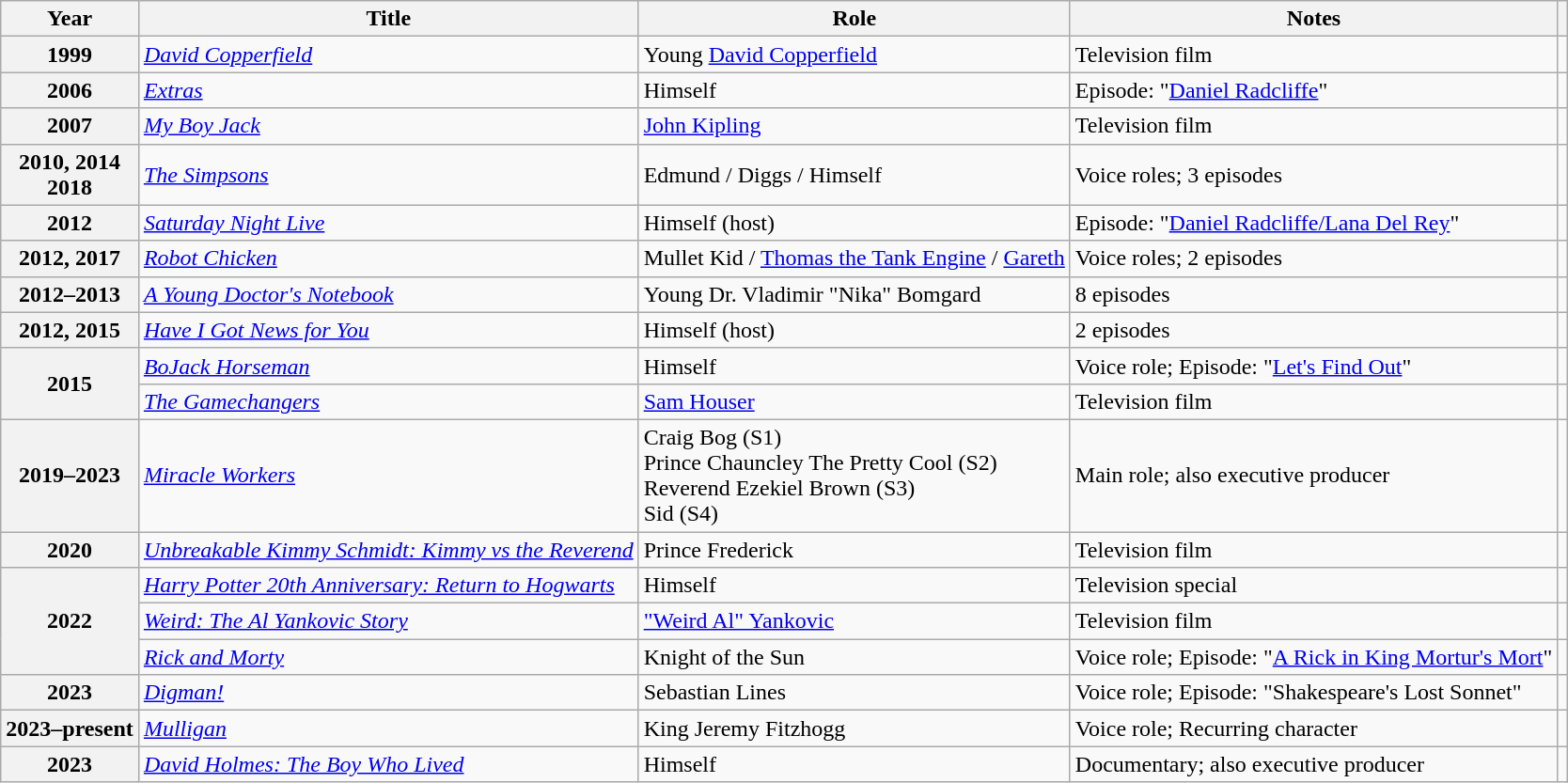<table class="wikitable plainrowheaders sortable">
<tr>
<th scope="col">Year</th>
<th scope="col">Title</th>
<th scope="col" class="unsortable">Role</th>
<th scope="col" class="unsortable">Notes</th>
<th scope="col" class="unsortable"></th>
</tr>
<tr>
<th scope="row">1999</th>
<td><em><a href='#'>David Copperfield</a></em></td>
<td>Young <a href='#'>David Copperfield</a></td>
<td>Television film</td>
<td style="text-align: center;"></td>
</tr>
<tr>
<th scope="row">2006</th>
<td><em><a href='#'>Extras</a></em></td>
<td>Himself</td>
<td>Episode: "<a href='#'>Daniel Radcliffe</a>"</td>
<td style="text-align: center;"></td>
</tr>
<tr>
<th scope="row">2007</th>
<td><em><a href='#'>My Boy Jack</a></em></td>
<td><a href='#'>John Kipling</a></td>
<td>Television film</td>
<td style="text-align: center;"></td>
</tr>
<tr>
<th scope="row">2010, 2014<br>2018</th>
<td><em><a href='#'>The Simpsons</a></em></td>
<td>Edmund / Diggs / Himself</td>
<td>Voice roles; 3 episodes</td>
<td style="text-align: center;"></td>
</tr>
<tr>
<th scope="row">2012</th>
<td><em><a href='#'>Saturday Night Live</a></em></td>
<td>Himself (host)</td>
<td>Episode: "<a href='#'>Daniel Radcliffe/Lana Del Rey</a>"</td>
<td style="text-align: center;"></td>
</tr>
<tr>
<th scope="row">2012, 2017</th>
<td><em><a href='#'>Robot Chicken</a></em></td>
<td>Mullet Kid / <a href='#'>Thomas the Tank Engine</a> / <a href='#'>Gareth</a></td>
<td>Voice roles; 2 episodes</td>
<td style="text-align: center;"></td>
</tr>
<tr>
<th scope="row">2012–2013</th>
<td><em><a href='#'>A Young Doctor's Notebook</a></em></td>
<td>Young Dr. Vladimir "Nika" Bomgard</td>
<td>8 episodes</td>
<td style="text-align: center;"></td>
</tr>
<tr>
<th scope="row">2012, 2015</th>
<td><em><a href='#'>Have I Got News for You</a></em></td>
<td>Himself (host)</td>
<td>2 episodes</td>
<td style="text-align: center;"></td>
</tr>
<tr>
<th scope="row" rowspan="2">2015</th>
<td><em><a href='#'>BoJack Horseman</a></em></td>
<td>Himself</td>
<td>Voice role; Episode: "<a href='#'>Let's Find Out</a>"</td>
<td style="text-align: center;"></td>
</tr>
<tr>
<td><em><a href='#'>The Gamechangers</a></em></td>
<td><a href='#'>Sam Houser</a></td>
<td>Television film</td>
<td style="text-align: center;"></td>
</tr>
<tr>
<th scope="row">2019–2023</th>
<td><em><a href='#'>Miracle Workers</a></em></td>
<td>Craig Bog (S1)<br>Prince Chauncley The Pretty Cool (S2)<br>Reverend Ezekiel Brown (S3)<br>Sid (S4)</td>
<td>Main role; also executive producer</td>
<td style="text-align: center;"> <br> </td>
</tr>
<tr>
<th scope="row">2020</th>
<td><em><a href='#'>Unbreakable Kimmy Schmidt: Kimmy vs the Reverend</a></em></td>
<td>Prince Frederick</td>
<td>Television film</td>
<td style="text-align: center;"></td>
</tr>
<tr>
<th scope="row" rowspan="3">2022</th>
<td><em><a href='#'>Harry Potter 20th Anniversary: Return to Hogwarts</a></em></td>
<td>Himself</td>
<td>Television special</td>
<td style="text-align: center;"></td>
</tr>
<tr>
<td><em><a href='#'>Weird: The Al Yankovic Story</a></em></td>
<td><a href='#'>"Weird Al" Yankovic</a></td>
<td>Television film</td>
<td style="text-align: center;"></td>
</tr>
<tr>
<td><em><a href='#'>Rick and Morty</a></em></td>
<td>Knight of the Sun</td>
<td>Voice role; Episode: "<a href='#'>A Rick in King Mortur's Mort</a>"</td>
<td style="text-align: center;"></td>
</tr>
<tr>
<th scope="row">2023</th>
<td><em><a href='#'>Digman!</a></em></td>
<td>Sebastian Lines</td>
<td>Voice role; Episode: "Shakespeare's Lost Sonnet"</td>
<td style="text-align: center;"></td>
</tr>
<tr>
<th scope="row">2023–present</th>
<td><em><a href='#'>Mulligan</a></em></td>
<td>King Jeremy Fitzhogg</td>
<td>Voice role; Recurring character</td>
<td style="text-align: center;"></td>
</tr>
<tr>
<th scope="row">2023</th>
<td><em><a href='#'>David Holmes: The Boy Who Lived</a></em></td>
<td>Himself</td>
<td>Documentary; also executive producer</td>
<td style="text-align: center;"></td>
</tr>
</table>
